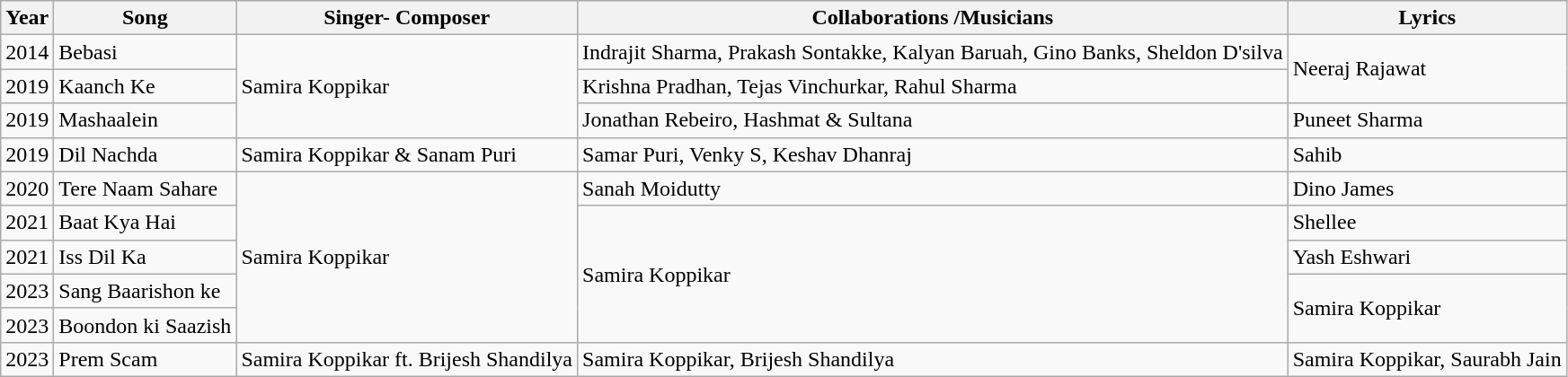<table class="wikitable">
<tr>
<th>Year</th>
<th>Song</th>
<th>Singer- Composer</th>
<th>Collaborations /Musicians</th>
<th>Lyrics</th>
</tr>
<tr>
<td>2014</td>
<td>Bebasi</td>
<td rowspan="3">Samira Koppikar</td>
<td>Indrajit Sharma, Prakash Sontakke, Kalyan Baruah, Gino Banks, Sheldon D'silva</td>
<td rowspan="2">Neeraj Rajawat</td>
</tr>
<tr>
<td>2019</td>
<td>Kaanch Ke</td>
<td>Krishna Pradhan, Tejas Vinchurkar, Rahul Sharma</td>
</tr>
<tr>
<td>2019</td>
<td>Mashaalein</td>
<td>Jonathan Rebeiro, Hashmat & Sultana</td>
<td>Puneet Sharma</td>
</tr>
<tr>
<td>2019</td>
<td>Dil Nachda</td>
<td>Samira Koppikar & Sanam Puri</td>
<td>Samar Puri, Venky S, Keshav Dhanraj</td>
<td>Sahib</td>
</tr>
<tr>
<td>2020</td>
<td>Tere Naam Sahare</td>
<td rowspan="5">Samira Koppikar</td>
<td>Sanah Moidutty</td>
<td>Dino James</td>
</tr>
<tr>
<td>2021</td>
<td>Baat Kya Hai</td>
<td rowspan="4">Samira Koppikar</td>
<td>Shellee</td>
</tr>
<tr>
<td>2021</td>
<td>Iss Dil Ka</td>
<td>Yash Eshwari</td>
</tr>
<tr>
<td>2023</td>
<td>Sang Baarishon ke</td>
<td rowspan="2">Samira Koppikar</td>
</tr>
<tr>
<td>2023</td>
<td>Boondon ki Saazish</td>
</tr>
<tr>
<td>2023</td>
<td>Prem Scam</td>
<td>Samira Koppikar ft. Brijesh Shandilya</td>
<td>Samira Koppikar, Brijesh Shandilya</td>
<td>Samira Koppikar, Saurabh Jain</td>
</tr>
</table>
